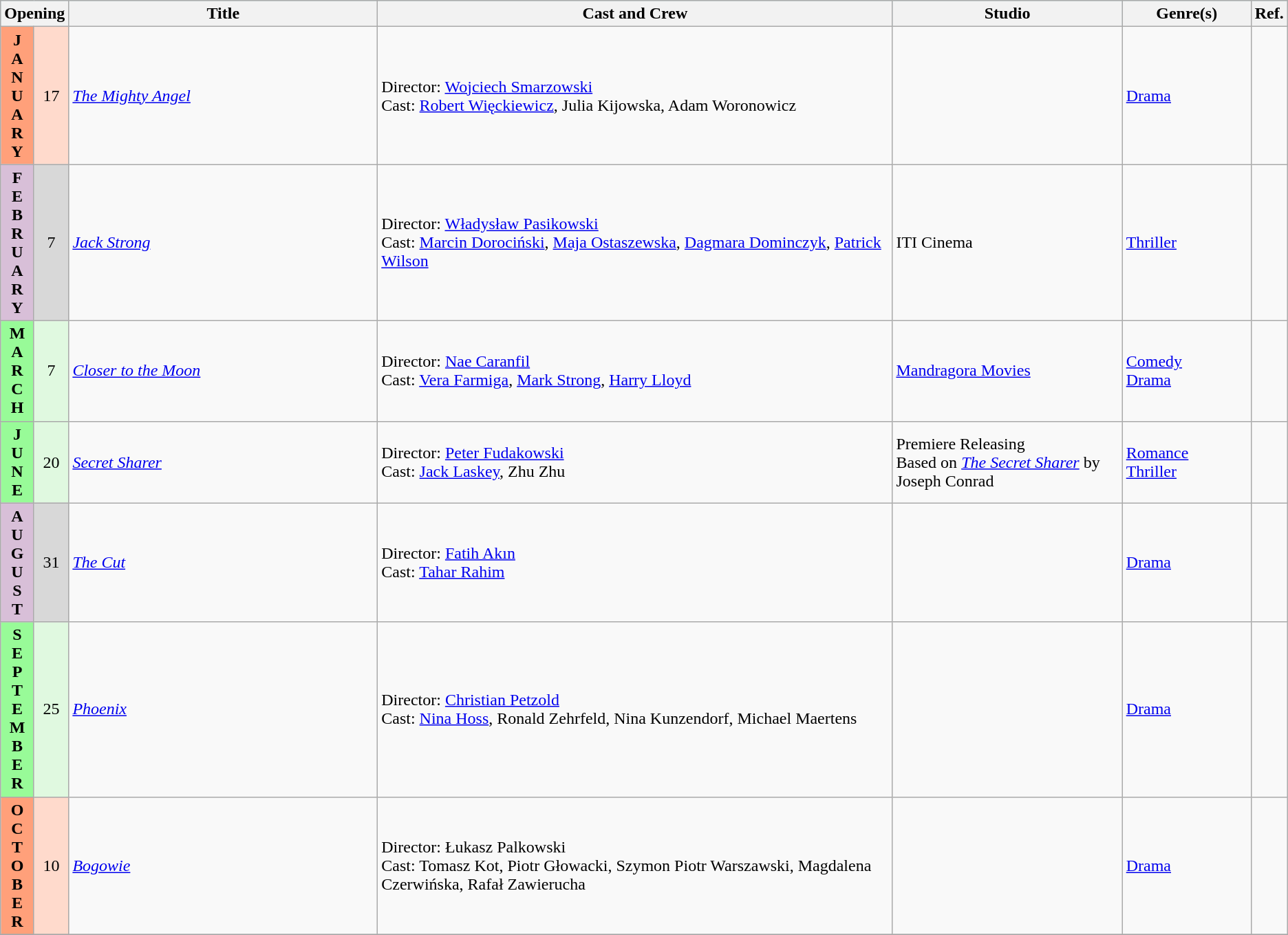<table class="wikitable">
<tr style="background:#b0e0e6; text-align:center;">
<th colspan="2">Opening</th>
<th style="width:24%;">Title</th>
<th style="width:40%;">Cast and Crew</th>
<th>Studio</th>
<th style="width:10%;">Genre(s)</th>
<th style="width:2%;">Ref.</th>
</tr>
<tr>
<th rowspan="1" style="text-align:center; background:#ffa07a; textcolor:#000;">J<br>A<br>N<br>U<br>A<br>R<br>Y</th>
<td rowspan="1" style="text-align:center; background:#ffdacc;">17</td>
<td><em><a href='#'>The Mighty Angel</a></em></td>
<td>Director: <a href='#'>Wojciech Smarzowski</a> <br> Cast: <a href='#'>Robert Więckiewicz</a>, Julia Kijowska, Adam Woronowicz</td>
<td></td>
<td><a href='#'>Drama</a></td>
<td style="text-align:center"></td>
</tr>
<tr>
<th rowspan="1" style="text-align:center; background:thistle; textcolor:#000;">F<br>E<br>B<br>R<br>U<br>A<br>R<br>Y</th>
<td rowspan="1" style="text-align:center; background:#d8d8d8;">7</td>
<td><em><a href='#'>Jack Strong</a></em></td>
<td>Director: <a href='#'>Władysław Pasikowski</a> <br> Cast: <a href='#'>Marcin Dorociński</a>, <a href='#'>Maja Ostaszewska</a>, <a href='#'>Dagmara Dominczyk</a>, <a href='#'>Patrick Wilson</a></td>
<td>ITI Cinema</td>
<td><a href='#'>Thriller</a></td>
<td style="text-align:center"></td>
</tr>
<tr>
<th rowspan="1" style="text-align:center; background:#98fb98; textcolor:#000;">M<br>A<br>R<br>C<br>H</th>
<td rowspan="1" style="text-align:center; background:#e0f9e0;">7</td>
<td><em><a href='#'>Closer to the Moon</a></em></td>
<td>Director: <a href='#'>Nae Caranfil</a> <br> Cast: <a href='#'>Vera Farmiga</a>, <a href='#'>Mark Strong</a>, <a href='#'>Harry Lloyd</a></td>
<td><a href='#'>Mandragora Movies</a></td>
<td><a href='#'>Comedy</a> <br> <a href='#'>Drama</a></td>
<td style="text-align:center"></td>
</tr>
<tr>
<th rowspan="1" style="text-align:center; background:#98fb98; textcolor:#000;">J<br>U<br>N<br>E</th>
<td rowspan="1" style="text-align:center; background:#e0f9e0;">20</td>
<td><em><a href='#'>Secret Sharer</a></em></td>
<td>Director: <a href='#'>Peter Fudakowski</a> <br> Cast: <a href='#'>Jack Laskey</a>, Zhu Zhu</td>
<td>Premiere Releasing <br> Based on <em><a href='#'>The Secret Sharer</a></em> by Joseph Conrad</td>
<td><a href='#'>Romance</a> <br> <a href='#'>Thriller</a></td>
<td style="text-align:center"></td>
</tr>
<tr>
<th rowspan="1" style="text-align:center; background:thistle; textcolor:#000;">A<br>U<br>G<br>U<br>S<br>T</th>
<td rowspan="1" style="text-align:center; background:#d8d8d8;">31</td>
<td><em><a href='#'>The Cut</a></em></td>
<td>Director: <a href='#'>Fatih Akın</a> <br> Cast: <a href='#'>Tahar Rahim</a></td>
<td></td>
<td><a href='#'>Drama</a></td>
<td style="text-align:center"></td>
</tr>
<tr>
<th rowspan="1" style="text-align:center; background:#98fb98; textcolor:#000;">S<br>E<br>P<br>T<br>E<br>M<br>B<br>E<br>R</th>
<td rowspan="1" style="text-align:center; background:#e0f9e0;">25</td>
<td><em><a href='#'>Phoenix</a></em></td>
<td>Director: <a href='#'>Christian Petzold</a> <br> Cast: <a href='#'>Nina Hoss</a>, Ronald Zehrfeld, Nina Kunzendorf, Michael Maertens</td>
<td></td>
<td><a href='#'>Drama</a></td>
<td style="text-align:center"></td>
</tr>
<tr>
<th rowspan="1" style="text-align:center; background:#ffa07a; textcolor:#000;">O<br>C<br>T<br>O<br>B<br>E<br>R</th>
<td rowspan="1" style="text-align:center; background:#ffdacc;">10</td>
<td><em><a href='#'>Bogowie</a></em></td>
<td>Director: Łukasz Palkowski <br> Cast: Tomasz Kot, Piotr Głowacki, Szymon Piotr Warszawski, Magdalena Czerwińska, Rafał Zawierucha</td>
<td></td>
<td><a href='#'>Drama</a></td>
<td style="text-align:center"></td>
</tr>
<tr>
</tr>
</table>
